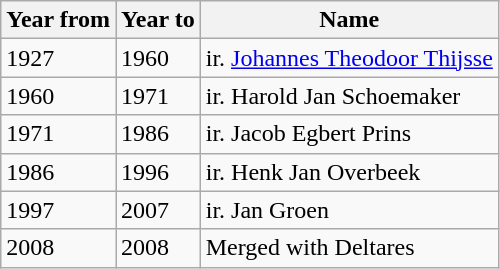<table class="wikitable">
<tr>
<th>Year from</th>
<th>Year to</th>
<th>Name</th>
</tr>
<tr>
<td>1927</td>
<td>1960</td>
<td>ir. <a href='#'>Johannes Theodoor Thijsse</a></td>
</tr>
<tr>
<td>1960</td>
<td>1971</td>
<td>ir. Harold Jan Schoemaker</td>
</tr>
<tr>
<td>1971</td>
<td>1986</td>
<td>ir. Jacob Egbert Prins</td>
</tr>
<tr>
<td>1986</td>
<td>1996</td>
<td>ir. Henk Jan Overbeek</td>
</tr>
<tr>
<td>1997</td>
<td>2007</td>
<td>ir. Jan Groen</td>
</tr>
<tr>
<td>2008</td>
<td>2008</td>
<td>Merged with Deltares</td>
</tr>
</table>
